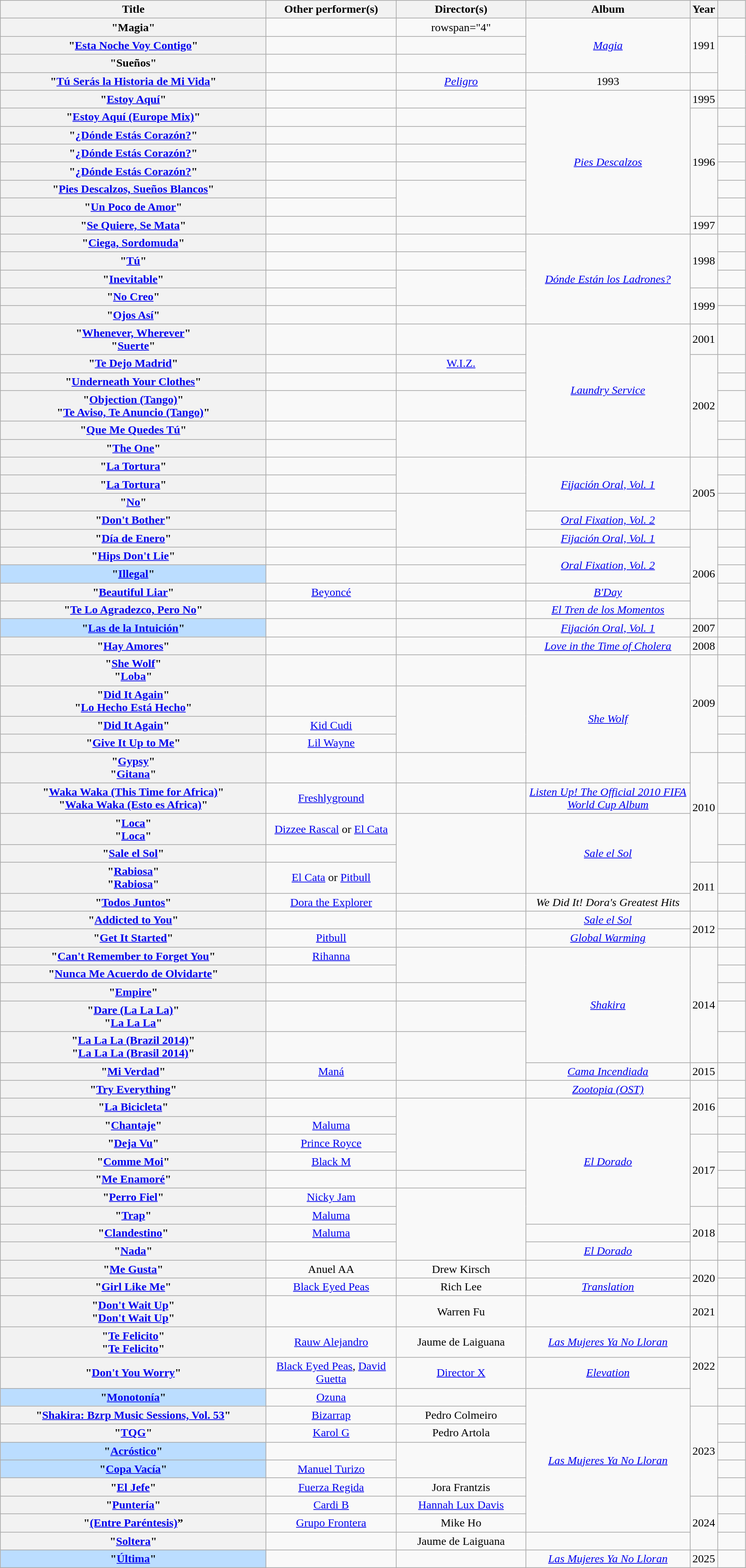<table class="wikitable sortable plainrowheaders" style="text-align: center;">
<tr>
<th scope="col" style="width: 23em;">Title</th>
<th scope="col" style="width: 11em;">Other performer(s)</th>
<th scope="col" style="width: 11em;">Director(s)</th>
<th scope="col" style="width: 14em;">Album</th>
<th scope="col" style="width: 2em;">Year</th>
<th scope="col" style="width: 2em;" class="unsortable"></th>
</tr>
<tr>
<th scope="row">"Magia"</th>
<td></td>
<td>rowspan="4" </td>
<td rowspan="3"><em><a href='#'>Magia</a></em></td>
<td rowspan="3">1991</td>
<td></td>
</tr>
<tr>
<th scope="row">"<a href='#'>Esta Noche Voy Contigo</a>"</th>
<td></td>
<td></td>
</tr>
<tr>
<th scope="row">"Sueños"</th>
<td></td>
<td></td>
</tr>
<tr>
<th scope="row">"<a href='#'>Tú Serás la Historia de Mi Vida</a>"</th>
<td></td>
<td><em><a href='#'>Peligro</a></em></td>
<td>1993</td>
<td></td>
</tr>
<tr>
<th scope="row">"<a href='#'>Estoy Aquí</a>"</th>
<td></td>
<td></td>
<td rowspan="8"><em><a href='#'>Pies Descalzos</a></em></td>
<td>1995</td>
<td></td>
</tr>
<tr>
<th scope="row">"<a href='#'>Estoy Aquí (Europe Mix)</a>"</th>
<td></td>
<td></td>
<td rowspan="6">1996</td>
<td></td>
</tr>
<tr>
<th scope="row">"<a href='#'>¿Dónde Estás Corazón?</a>"</th>
<td></td>
<td></td>
<td></td>
</tr>
<tr>
<th scope="row">"<a href='#'>¿Dónde Estás Corazón?</a>" </th>
<td></td>
<td></td>
<td></td>
</tr>
<tr>
<th scope="row">"<a href='#'>¿Dónde Estás Corazón?</a>" </th>
<td></td>
<td></td>
<td></td>
</tr>
<tr>
<th scope="row">"<a href='#'>Pies Descalzos, Sueños Blancos</a>"</th>
<td></td>
<td rowspan="2"></td>
<td></td>
</tr>
<tr>
<th scope="row">"<a href='#'>Un Poco de Amor</a>"</th>
<td></td>
<td></td>
</tr>
<tr>
<th scope="row">"<a href='#'>Se Quiere, Se Mata</a>"</th>
<td></td>
<td></td>
<td>1997</td>
<td></td>
</tr>
<tr>
<th scope="row">"<a href='#'>Ciega, Sordomuda</a>"</th>
<td></td>
<td></td>
<td rowspan="5"><em><a href='#'>Dónde Están los Ladrones?</a></em></td>
<td rowspan="3">1998</td>
<td></td>
</tr>
<tr>
<th scope="row">"<a href='#'>Tú</a>"</th>
<td></td>
<td></td>
<td></td>
</tr>
<tr>
<th scope="row">"<a href='#'>Inevitable</a>"</th>
<td></td>
<td rowspan="2"></td>
<td></td>
</tr>
<tr>
<th scope="row">"<a href='#'>No Creo</a>"</th>
<td></td>
<td rowspan="2">1999</td>
<td></td>
</tr>
<tr>
<th scope="row">"<a href='#'>Ojos Así</a>"</th>
<td></td>
<td></td>
<td></td>
</tr>
<tr>
<th scope="row">"<a href='#'>Whenever, Wherever</a>" <br> "<a href='#'>Suerte</a>" </th>
<td></td>
<td></td>
<td rowspan="6"><em><a href='#'>Laundry Service</a></em></td>
<td>2001</td>
<td></td>
</tr>
<tr>
<th scope="row">"<a href='#'>Te Dejo Madrid</a>"</th>
<td></td>
<td><a href='#'>W.I.Z.</a></td>
<td rowspan="5">2002</td>
<td></td>
</tr>
<tr>
<th scope="row">"<a href='#'>Underneath Your Clothes</a>"</th>
<td></td>
<td></td>
<td></td>
</tr>
<tr>
<th scope="row">"<a href='#'>Objection (Tango)</a>" <br> "<a href='#'>Te Aviso, Te Anuncio (Tango)</a>" </th>
<td></td>
<td></td>
<td></td>
</tr>
<tr>
<th scope="row">"<a href='#'>Que Me Quedes Tú</a>"</th>
<td></td>
<td rowspan="2"></td>
<td></td>
</tr>
<tr>
<th scope="row">"<a href='#'>The One</a>"</th>
<td></td>
<td></td>
</tr>
<tr>
<th scope="row">"<a href='#'>La Tortura</a>"</th>
<td></td>
<td rowspan="2"></td>
<td rowspan="3"><em><a href='#'>Fijación Oral, Vol. 1</a></em></td>
<td rowspan="4">2005</td>
<td></td>
</tr>
<tr>
<th scope="row">"<a href='#'>La Tortura</a>" </th>
<td></td>
<td></td>
</tr>
<tr>
<th scope="row">"<a href='#'>No</a>"</th>
<td></td>
<td rowspan="3"></td>
<td></td>
</tr>
<tr>
<th scope="row">"<a href='#'>Don't Bother</a>"</th>
<td></td>
<td><em><a href='#'>Oral Fixation, Vol. 2</a></em></td>
<td></td>
</tr>
<tr>
<th scope="row">"<a href='#'>Día de Enero</a>"</th>
<td></td>
<td><em><a href='#'>Fijación Oral, Vol. 1</a></em></td>
<td rowspan="5">2006</td>
<td></td>
</tr>
<tr>
<th scope="row">"<a href='#'>Hips Don't Lie</a>"</th>
<td></td>
<td></td>
<td rowspan="2"><em><a href='#'>Oral Fixation, Vol. 2</a></em></td>
<td></td>
</tr>
<tr>
<th style="background:#bdf;" scope="row">"<a href='#'>Illegal</a>"</th>
<td></td>
<td></td>
<td></td>
</tr>
<tr>
<th scope="row">"<a href='#'>Beautiful Liar</a>"</th>
<td><a href='#'>Beyoncé</a></td>
<td></td>
<td><em><a href='#'>B'Day</a></em></td>
<td></td>
</tr>
<tr>
<th scope="row">"<a href='#'>Te Lo Agradezco, Pero No</a>"</th>
<td></td>
<td></td>
<td><em><a href='#'>El Tren de los Momentos</a></em></td>
<td></td>
</tr>
<tr>
<th style="background:#bdf;" scope="row">"<a href='#'>Las de la Intuición</a>"</th>
<td></td>
<td></td>
<td><em><a href='#'>Fijación Oral, Vol. 1</a></em></td>
<td>2007</td>
<td></td>
</tr>
<tr>
<th scope="row">"<a href='#'>Hay Amores</a>"</th>
<td></td>
<td></td>
<td><em><a href='#'>Love in the Time of Cholera</a></em></td>
<td>2008</td>
<td></td>
</tr>
<tr>
<th scope="row">"<a href='#'>She Wolf</a>" <br> "<a href='#'>Loba</a>" </th>
<td></td>
<td></td>
<td rowspan="5"><em><a href='#'>She Wolf</a></em></td>
<td rowspan="4">2009</td>
<td></td>
</tr>
<tr>
<th scope="row">"<a href='#'>Did It Again</a>" <br> "<a href='#'>Lo Hecho Está Hecho</a>" </th>
<td></td>
<td rowspan="3"></td>
<td></td>
</tr>
<tr>
<th scope="row">"<a href='#'>Did It Again</a>" </th>
<td><a href='#'>Kid Cudi</a></td>
<td></td>
</tr>
<tr>
<th scope="row">"<a href='#'>Give It Up to Me</a>"</th>
<td><a href='#'>Lil Wayne</a></td>
<td></td>
</tr>
<tr>
<th scope="row">"<a href='#'>Gypsy</a>" <br> "<a href='#'>Gitana</a>" </th>
<td></td>
<td></td>
<td rowspan="4">2010</td>
<td></td>
</tr>
<tr>
<th scope="row">"<a href='#'>Waka Waka (This Time for Africa)</a>" <br> "<a href='#'>Waka Waka (Esto es Africa)</a>" </th>
<td><a href='#'>Freshlyground</a></td>
<td></td>
<td><em><a href='#'>Listen Up! The Official 2010 FIFA World Cup Album</a></em></td>
<td></td>
</tr>
<tr>
<th scope="row">"<a href='#'>Loca</a>" <br> "<a href='#'>Loca</a>" </th>
<td><a href='#'>Dizzee Rascal</a> or <a href='#'>El Cata</a></td>
<td rowspan="3"></td>
<td rowspan="3"><em><a href='#'>Sale el Sol</a></em></td>
<td></td>
</tr>
<tr>
<th scope="row">"<a href='#'>Sale el Sol</a>"</th>
<td></td>
<td></td>
</tr>
<tr>
<th scope="row">"<a href='#'>Rabiosa</a>" <br> "<a href='#'>Rabiosa</a>" </th>
<td><a href='#'>El Cata</a> or <a href='#'>Pitbull</a></td>
<td rowspan="2">2011</td>
<td></td>
</tr>
<tr>
<th scope="row">"<a href='#'>Todos Juntos</a>"</th>
<td><a href='#'>Dora the Explorer</a></td>
<td></td>
<td><em>We Did It! Dora's Greatest Hits</em></td>
<td></td>
</tr>
<tr>
<th scope="row">"<a href='#'>Addicted to You</a>"</th>
<td></td>
<td></td>
<td><em><a href='#'>Sale el Sol</a></em></td>
<td rowspan="2">2012</td>
<td></td>
</tr>
<tr>
<th scope="row">"<a href='#'>Get It Started</a>"</th>
<td><a href='#'>Pitbull</a></td>
<td></td>
<td><em><a href='#'>Global Warming</a></em></td>
<td></td>
</tr>
<tr>
<th scope="row">"<a href='#'>Can't Remember to Forget You</a>"</th>
<td><a href='#'>Rihanna</a></td>
<td rowspan="2"></td>
<td rowspan="5"><em><a href='#'>Shakira</a></em></td>
<td rowspan="5">2014</td>
<td></td>
</tr>
<tr>
<th scope="row">"<a href='#'>Nunca Me Acuerdo de Olvidarte</a>"</th>
<td></td>
<td></td>
</tr>
<tr>
<th scope="row">"<a href='#'>Empire</a>"</th>
<td></td>
<td></td>
<td></td>
</tr>
<tr>
<th scope="row">"<a href='#'>Dare (La La La)</a>" <br> "<a href='#'>La La La</a>" </th>
<td></td>
<td></td>
<td></td>
</tr>
<tr>
<th scope="row">"<a href='#'>La La La (Brazil 2014)</a>" <br> "<a href='#'>La La La (Brasil 2014)</a>" </th>
<td></td>
<td rowspan="2"></td>
<td></td>
</tr>
<tr>
<th scope="row">"<a href='#'>Mi Verdad</a>"</th>
<td><a href='#'>Maná</a></td>
<td><em><a href='#'>Cama Incendiada</a></em></td>
<td>2015</td>
<td></td>
</tr>
<tr>
<th scope="row">"<a href='#'>Try Everything</a>"</th>
<td></td>
<td></td>
<td><em><a href='#'>Zootopia (OST)</a></em></td>
<td rowspan="3">2016</td>
<td></td>
</tr>
<tr>
<th scope="row">"<a href='#'>La Bicicleta</a>"</th>
<td></td>
<td rowspan="4"></td>
<td rowspan="7"><em><a href='#'>El Dorado</a></em></td>
<td></td>
</tr>
<tr>
<th scope="row">"<a href='#'>Chantaje</a>"</th>
<td><a href='#'>Maluma</a></td>
<td></td>
</tr>
<tr>
<th scope="row">"<a href='#'>Deja Vu</a>"</th>
<td><a href='#'>Prince Royce</a></td>
<td rowspan="4">2017</td>
<td></td>
</tr>
<tr>
<th scope="row">"<a href='#'>Comme Moi</a>"</th>
<td><a href='#'>Black M</a></td>
<td></td>
</tr>
<tr>
<th scope="row">"<a href='#'>Me Enamoré</a>"</th>
<td></td>
<td></td>
<td></td>
</tr>
<tr>
<th scope="row">"<a href='#'>Perro Fiel</a>"</th>
<td><a href='#'>Nicky Jam</a></td>
<td rowspan="4"></td>
<td></td>
</tr>
<tr>
<th scope="row">"<a href='#'>Trap</a>"</th>
<td><a href='#'>Maluma</a></td>
<td rowspan="3">2018</td>
<td></td>
</tr>
<tr>
<th scope="row">"<a href='#'>Clandestino</a>"</th>
<td><a href='#'>Maluma</a></td>
<td></td>
<td></td>
</tr>
<tr>
<th scope="row">"<a href='#'>Nada</a>"</th>
<td></td>
<td><em><a href='#'>El Dorado</a></em></td>
<td></td>
</tr>
<tr>
<th scope="row">"<a href='#'>Me Gusta</a>"</th>
<td>Anuel AA</td>
<td>Drew Kirsch</td>
<td></td>
<td rowspan="2">2020</td>
<td></td>
</tr>
<tr>
<th scope="row">"<a href='#'>Girl Like Me</a>"</th>
<td><a href='#'>Black Eyed Peas</a></td>
<td>Rich Lee</td>
<td><a href='#'><em>Translation</em></a></td>
<td></td>
</tr>
<tr>
<th scope="row">"<a href='#'>Don't Wait Up</a>"<br>"<a href='#'>Don't Wait Up</a>" </th>
<td></td>
<td>Warren Fu</td>
<td></td>
<td>2021</td>
<td></td>
</tr>
<tr>
<th scope="row">"<a href='#'>Te Felicito</a>"<br>"<a href='#'>Te Felicito</a>" </th>
<td><a href='#'>Rauw Alejandro</a></td>
<td>Jaume de Laiguana</td>
<td><em><a href='#'>Las Mujeres Ya No Lloran</a></em></td>
<td rowspan="3">2022</td>
<td></td>
</tr>
<tr>
<th scope="row">"<a href='#'>Don't You Worry</a>"</th>
<td><a href='#'>Black Eyed Peas</a>, <a href='#'>David Guetta</a></td>
<td><a href='#'>Director X</a></td>
<td><a href='#'><em>Elevation</em></a></td>
<td></td>
</tr>
<tr>
<th style="background:#bdf;" scope="row">"<a href='#'>Monotonía</a>"</th>
<td><a href='#'>Ozuna</a></td>
<td></td>
<td rowspan="8"><em><a href='#'>Las Mujeres Ya No Lloran</a></em></td>
<td></td>
</tr>
<tr>
<th scope="row">"<a href='#'>Shakira: Bzrp Music Sessions, Vol. 53</a>"</th>
<td><a href='#'>Bizarrap</a></td>
<td>Pedro Colmeiro</td>
<td rowspan="5">2023</td>
<td></td>
</tr>
<tr>
<th scope="row">"<a href='#'>TQG</a>"</th>
<td><a href='#'>Karol G</a></td>
<td>Pedro Artola</td>
<td></td>
</tr>
<tr>
<th style="background:#bdf;" scope="row">"<a href='#'>Acróstico</a>"</th>
<td></td>
<td rowspan="2"></td>
<td></td>
</tr>
<tr>
<th style="background:#bdf;" scope="row">"<a href='#'>Copa Vacía</a>"</th>
<td><a href='#'>Manuel Turizo</a></td>
<td></td>
</tr>
<tr>
<th scope="row">"<a href='#'>El Jefe</a>"</th>
<td><a href='#'>Fuerza Regida</a></td>
<td>Jora Frantzis</td>
<td></td>
</tr>
<tr>
<th scope="row">"<a href='#'>Puntería</a>"</th>
<td><a href='#'>Cardi B</a></td>
<td><a href='#'>Hannah Lux Davis</a></td>
<td rowspan="3">2024</td>
<td></td>
</tr>
<tr>
<th scope="row">"<a href='#'>(Entre Paréntesis)</a>”</th>
<td><a href='#'>Grupo Frontera</a></td>
<td>Mike Ho</td>
<td></td>
</tr>
<tr>
<th scope="row">"<a href='#'>Soltera</a>"</th>
<td></td>
<td>Jaume de Laiguana</td>
<td></td>
<td></td>
</tr>
<tr>
<th style="background:#bdf;" scope="row">"<a href='#'>Última</a>"</th>
<td></td>
<td></td>
<td><em><a href='#'>Las Mujeres Ya No Lloran</a></em></td>
<td>2025</td>
<td></td>
</tr>
</table>
